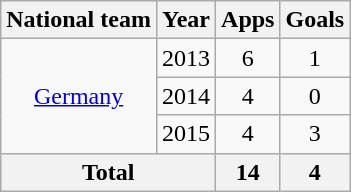<table class="wikitable" style="text-align:center">
<tr>
<th>National team</th>
<th>Year</th>
<th>Apps</th>
<th>Goals</th>
</tr>
<tr>
<td rowspan="3"><a href='#'>Germany</a></td>
<td>2013</td>
<td>6</td>
<td>1</td>
</tr>
<tr>
<td>2014</td>
<td>4</td>
<td>0</td>
</tr>
<tr>
<td>2015</td>
<td>4</td>
<td>3</td>
</tr>
<tr>
<th colspan="2">Total</th>
<th>14</th>
<th>4</th>
</tr>
</table>
